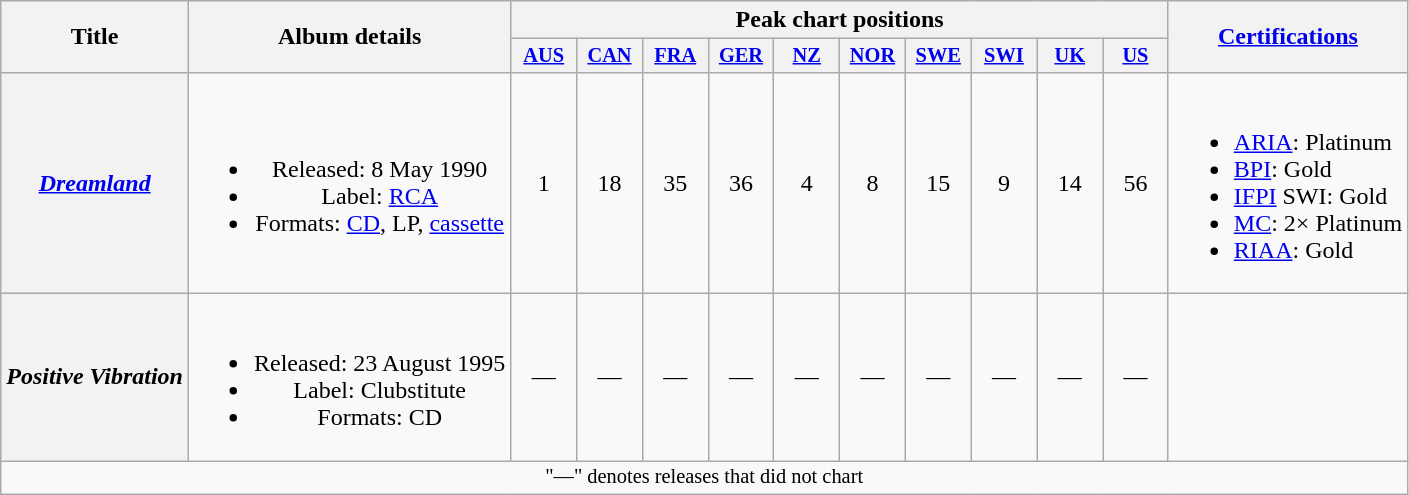<table class="wikitable plainrowheaders" style="text-align:center;">
<tr>
<th scope="col" rowspan="2">Title</th>
<th scope="col" rowspan="2">Album details</th>
<th scope="col" colspan="10">Peak chart positions</th>
<th rowspan="2"><a href='#'>Certifications</a></th>
</tr>
<tr>
<th scope="col" style="width:2.75em;font-size:85%;"><a href='#'>AUS</a><br></th>
<th scope="col" style="width:2.75em;font-size:85%;"><a href='#'>CAN</a><br></th>
<th scope="col" style="width:2.75em;font-size:85%;"><a href='#'>FRA</a><br></th>
<th scope="col" style="width:2.75em;font-size:85%;"><a href='#'>GER</a><br></th>
<th scope="col" style="width:2.75em;font-size:85%;"><a href='#'>NZ</a><br></th>
<th scope="col" style="width:2.75em;font-size:85%;"><a href='#'>NOR</a><br></th>
<th scope="col" style="width:2.75em;font-size:85%;"><a href='#'>SWE</a><br></th>
<th scope="col" style="width:2.75em;font-size:85%;"><a href='#'>SWI</a><br></th>
<th scope="col" style="width:2.75em;font-size:85%;"><a href='#'>UK</a><br></th>
<th scope="col" style="width:2.75em;font-size:85%;"><a href='#'>US</a><br></th>
</tr>
<tr>
<th scope="row"><em><a href='#'>Dreamland</a></em></th>
<td><br><ul><li>Released: 8 May 1990</li><li>Label: <a href='#'>RCA</a></li><li>Formats: <a href='#'>CD</a>, LP, <a href='#'>cassette</a></li></ul></td>
<td>1</td>
<td>18</td>
<td>35</td>
<td>36</td>
<td>4</td>
<td>8</td>
<td>15</td>
<td>9</td>
<td>14</td>
<td>56</td>
<td align="left"><br><ul><li><a href='#'>ARIA</a>: Platinum</li><li><a href='#'>BPI</a>: Gold</li><li><a href='#'>IFPI</a> SWI: Gold</li><li><a href='#'>MC</a>: 2× Platinum</li><li><a href='#'>RIAA</a>: Gold</li></ul></td>
</tr>
<tr>
<th scope="row"><em>Positive Vibration</em></th>
<td><br><ul><li>Released: 23 August 1995</li><li>Label: Clubstitute</li><li>Formats: CD</li></ul></td>
<td>—</td>
<td>—</td>
<td>—</td>
<td>—</td>
<td>—</td>
<td>—</td>
<td>—</td>
<td>—</td>
<td>—</td>
<td>—</td>
<td></td>
</tr>
<tr>
<td colspan="13" style="font-size:85%">"—" denotes releases that did not chart</td>
</tr>
</table>
